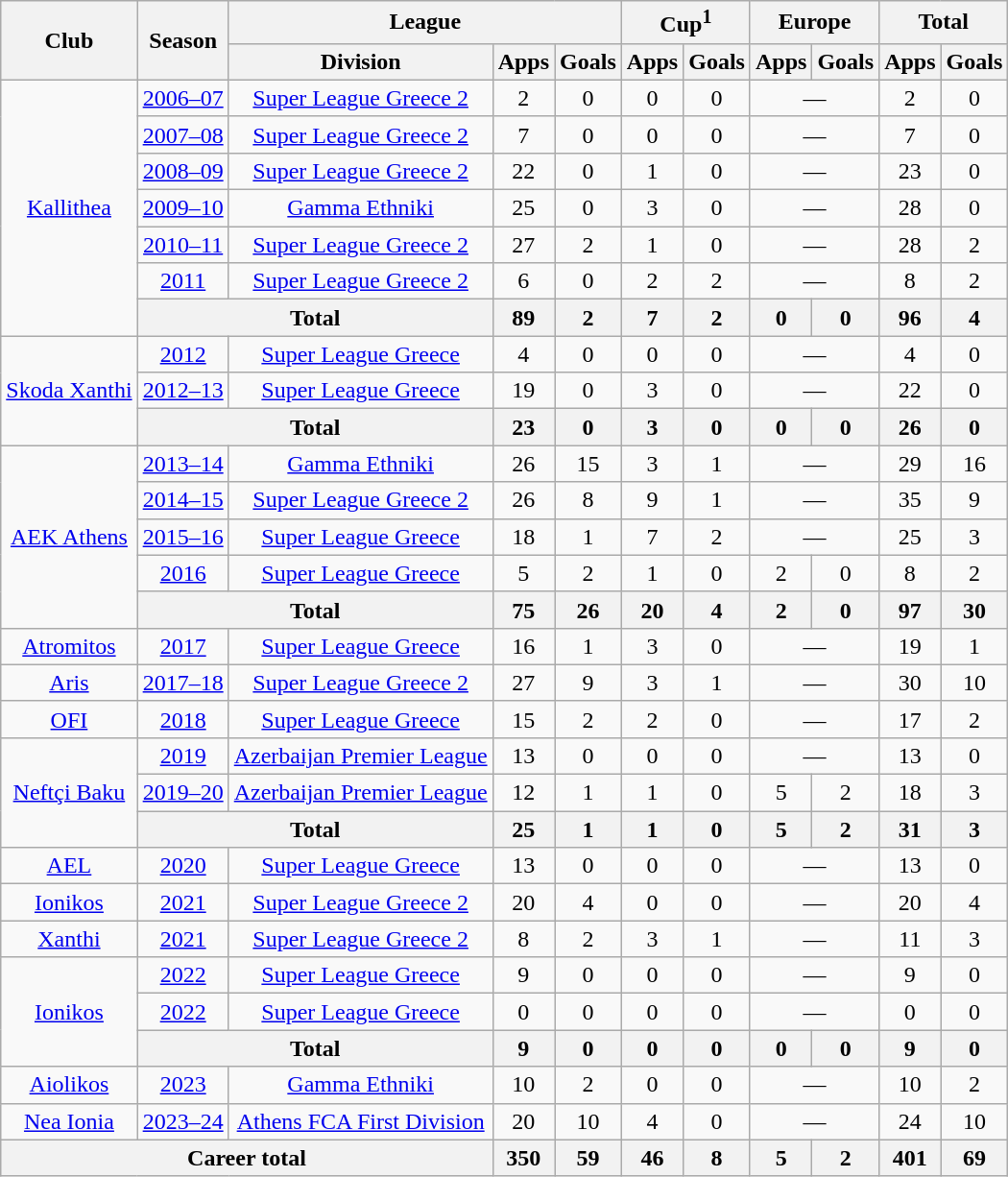<table class="wikitable" style="text-align:center">
<tr>
<th rowspan=2>Club</th>
<th rowspan=2>Season</th>
<th colspan=3>League</th>
<th colspan=2>Cup<sup>1</sup></th>
<th colspan=2>Europe</th>
<th colspan=3>Total</th>
</tr>
<tr>
<th>Division</th>
<th>Apps</th>
<th>Goals</th>
<th>Apps</th>
<th>Goals</th>
<th>Apps</th>
<th>Goals</th>
<th>Apps</th>
<th>Goals</th>
</tr>
<tr>
<td rowspan=7><a href='#'>Kallithea</a></td>
<td><a href='#'>2006–07</a></td>
<td><a href='#'>Super League Greece 2</a></td>
<td>2</td>
<td>0</td>
<td>0</td>
<td>0</td>
<td colspan="2">—</td>
<td>2</td>
<td>0</td>
</tr>
<tr>
<td><a href='#'>2007–08</a></td>
<td><a href='#'>Super League Greece 2</a></td>
<td>7</td>
<td>0</td>
<td>0</td>
<td>0</td>
<td colspan="2">—</td>
<td>7</td>
<td>0</td>
</tr>
<tr>
<td><a href='#'>2008–09</a></td>
<td><a href='#'>Super League Greece 2</a></td>
<td>22</td>
<td>0</td>
<td>1</td>
<td>0</td>
<td colspan="2">—</td>
<td>23</td>
<td>0</td>
</tr>
<tr>
<td><a href='#'>2009–10</a></td>
<td><a href='#'>Gamma Ethniki</a></td>
<td>25</td>
<td>0</td>
<td>3</td>
<td>0</td>
<td colspan="2">—</td>
<td>28</td>
<td>0</td>
</tr>
<tr>
<td><a href='#'>2010–11</a></td>
<td><a href='#'>Super League Greece 2</a></td>
<td>27</td>
<td>2</td>
<td>1</td>
<td>0</td>
<td colspan="2">—</td>
<td>28</td>
<td>2</td>
</tr>
<tr>
<td><a href='#'>2011</a></td>
<td><a href='#'>Super League Greece 2</a></td>
<td>6</td>
<td>0</td>
<td>2</td>
<td>2</td>
<td colspan="2">—</td>
<td>8</td>
<td>2</td>
</tr>
<tr>
<th colspan="2">Total</th>
<th>89</th>
<th>2</th>
<th>7</th>
<th>2</th>
<th>0</th>
<th>0</th>
<th>96</th>
<th>4</th>
</tr>
<tr>
<td rowspan=3><a href='#'>Skoda Xanthi</a></td>
<td><a href='#'>2012</a></td>
<td><a href='#'>Super League Greece</a></td>
<td>4</td>
<td>0</td>
<td>0</td>
<td>0</td>
<td colspan="2">—</td>
<td>4</td>
<td>0</td>
</tr>
<tr>
<td><a href='#'>2012–13</a></td>
<td><a href='#'>Super League Greece</a></td>
<td>19</td>
<td>0</td>
<td>3</td>
<td>0</td>
<td colspan="2">—</td>
<td>22</td>
<td>0</td>
</tr>
<tr>
<th colspan="2">Total</th>
<th>23</th>
<th>0</th>
<th>3</th>
<th>0</th>
<th>0</th>
<th>0</th>
<th>26</th>
<th>0</th>
</tr>
<tr>
<td rowspan="5"><a href='#'>AEK Athens</a></td>
<td><a href='#'>2013–14</a></td>
<td><a href='#'>Gamma Ethniki</a></td>
<td>26</td>
<td>15</td>
<td>3</td>
<td>1</td>
<td colspan="2">—</td>
<td>29</td>
<td>16</td>
</tr>
<tr>
<td><a href='#'>2014–15</a></td>
<td><a href='#'>Super League Greece 2</a></td>
<td>26</td>
<td>8</td>
<td>9</td>
<td>1</td>
<td colspan="2">—</td>
<td>35</td>
<td>9</td>
</tr>
<tr>
<td><a href='#'>2015–16</a></td>
<td><a href='#'>Super League Greece</a></td>
<td>18</td>
<td>1</td>
<td>7</td>
<td>2</td>
<td colspan="2">—</td>
<td>25</td>
<td>3</td>
</tr>
<tr>
<td><a href='#'>2016</a></td>
<td><a href='#'>Super League Greece</a></td>
<td>5</td>
<td>2</td>
<td>1</td>
<td>0</td>
<td>2</td>
<td>0</td>
<td>8</td>
<td>2</td>
</tr>
<tr>
<th colspan="2">Total</th>
<th>75</th>
<th>26</th>
<th>20</th>
<th>4</th>
<th>2</th>
<th>0</th>
<th>97</th>
<th>30</th>
</tr>
<tr>
<td rowspan=><a href='#'>Atromitos</a></td>
<td><a href='#'>2017</a></td>
<td><a href='#'>Super League Greece</a></td>
<td>16</td>
<td>1</td>
<td>3</td>
<td>0</td>
<td colspan="2">—</td>
<td>19</td>
<td>1</td>
</tr>
<tr>
<td rowspan=><a href='#'>Aris</a></td>
<td><a href='#'>2017–18</a></td>
<td><a href='#'>Super League Greece 2</a></td>
<td>27</td>
<td>9</td>
<td>3</td>
<td>1</td>
<td colspan="2">—</td>
<td>30</td>
<td>10</td>
</tr>
<tr>
<td rowspan=><a href='#'>OFI</a></td>
<td><a href='#'>2018</a></td>
<td><a href='#'>Super League Greece</a></td>
<td>15</td>
<td>2</td>
<td>2</td>
<td>0</td>
<td colspan="2">—</td>
<td>17</td>
<td>2</td>
</tr>
<tr>
<td rowspan=3><a href='#'>Neftçi Baku</a></td>
<td><a href='#'>2019</a></td>
<td><a href='#'>Azerbaijan Premier League</a></td>
<td>13</td>
<td>0</td>
<td>0</td>
<td>0</td>
<td colspan="2">—</td>
<td>13</td>
<td>0</td>
</tr>
<tr>
<td><a href='#'>2019–20</a></td>
<td><a href='#'>Azerbaijan Premier League</a></td>
<td>12</td>
<td>1</td>
<td>1</td>
<td>0</td>
<td>5</td>
<td>2</td>
<td>18</td>
<td>3</td>
</tr>
<tr>
<th colspan="2">Total</th>
<th>25</th>
<th>1</th>
<th>1</th>
<th>0</th>
<th>5</th>
<th>2</th>
<th>31</th>
<th>3</th>
</tr>
<tr>
<td rowspan=><a href='#'>AEL</a></td>
<td><a href='#'>2020</a></td>
<td><a href='#'>Super League Greece</a></td>
<td>13</td>
<td>0</td>
<td>0</td>
<td>0</td>
<td colspan="2">—</td>
<td>13</td>
<td>0</td>
</tr>
<tr>
<td rowspan=><a href='#'>Ionikos</a></td>
<td><a href='#'>2021</a></td>
<td><a href='#'>Super League Greece 2</a></td>
<td>20</td>
<td>4</td>
<td>0</td>
<td>0</td>
<td colspan="2">—</td>
<td>20</td>
<td>4</td>
</tr>
<tr>
<td rowspan=><a href='#'>Xanthi</a></td>
<td><a href='#'>2021</a></td>
<td><a href='#'>Super League Greece 2</a></td>
<td>8</td>
<td>2</td>
<td>3</td>
<td>1</td>
<td colspan="2">—</td>
<td>11</td>
<td>3</td>
</tr>
<tr>
<td rowspan=3><a href='#'>Ionikos</a></td>
<td><a href='#'>2022</a></td>
<td><a href='#'>Super League Greece</a></td>
<td>9</td>
<td>0</td>
<td>0</td>
<td>0</td>
<td colspan="2">—</td>
<td>9</td>
<td>0</td>
</tr>
<tr>
<td><a href='#'>2022</a></td>
<td><a href='#'>Super League Greece</a></td>
<td>0</td>
<td>0</td>
<td>0</td>
<td>0</td>
<td colspan="2">—</td>
<td>0</td>
<td>0</td>
</tr>
<tr>
<th colspan="2">Total</th>
<th>9</th>
<th>0</th>
<th>0</th>
<th>0</th>
<th>0</th>
<th>0</th>
<th>9</th>
<th>0</th>
</tr>
<tr>
<td rowspan=><a href='#'>Aiolikos</a></td>
<td><a href='#'>2023</a></td>
<td><a href='#'>Gamma Ethniki</a></td>
<td>10</td>
<td>2</td>
<td>0</td>
<td>0</td>
<td colspan="2">—</td>
<td>10</td>
<td>2</td>
</tr>
<tr>
<td rowspan=><a href='#'>Nea Ionia</a></td>
<td><a href='#'>2023–24</a></td>
<td><a href='#'>Athens FCA First Division</a></td>
<td>20</td>
<td>10</td>
<td>4</td>
<td>0</td>
<td colspan="2">—</td>
<td>24</td>
<td>10</td>
</tr>
<tr>
<th colspan="3">Career total</th>
<th>350</th>
<th>59</th>
<th>46</th>
<th>8</th>
<th>5</th>
<th>2</th>
<th>401</th>
<th>69</th>
</tr>
</table>
